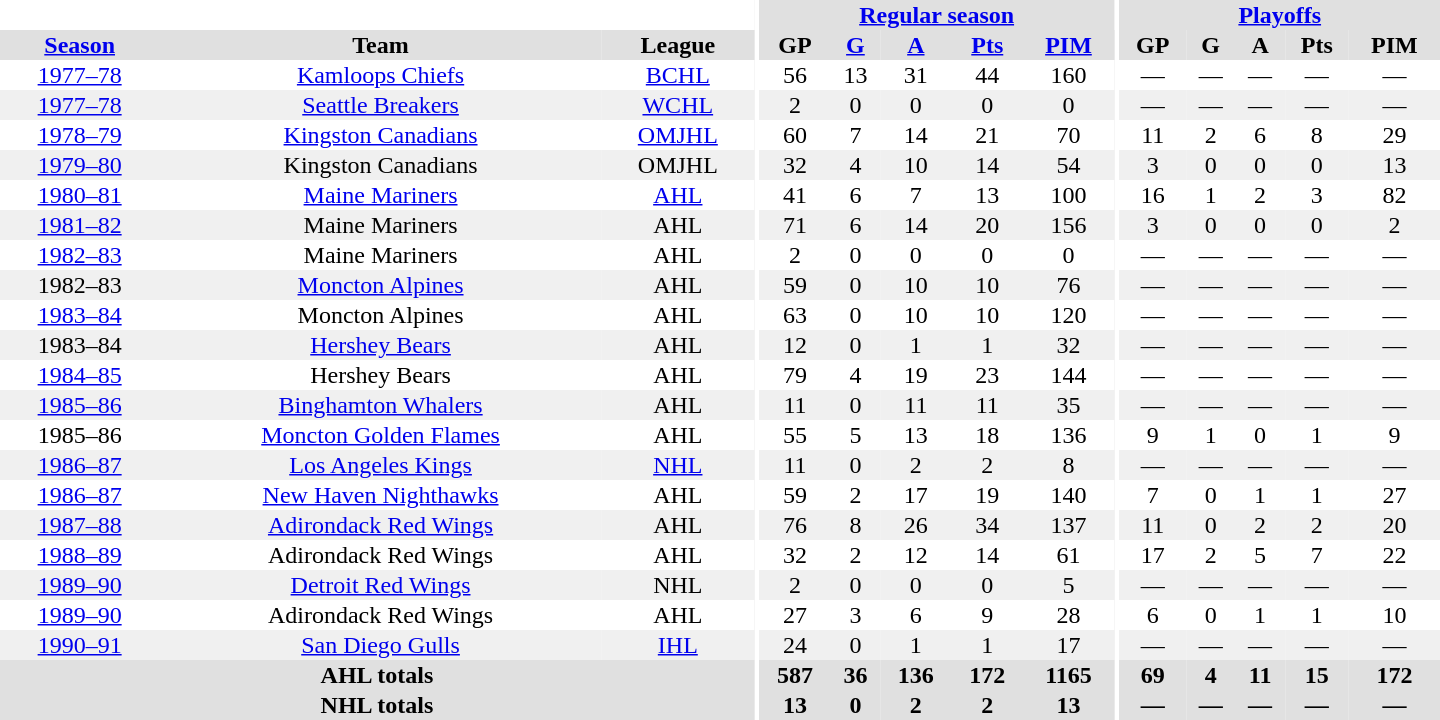<table border="0" cellpadding="1" cellspacing="0" style="text-align:center; width:60em">
<tr bgcolor="#e0e0e0">
<th colspan="3" bgcolor="#ffffff"></th>
<th rowspan="100" bgcolor="#ffffff"></th>
<th colspan="5"><a href='#'>Regular season</a></th>
<th rowspan="100" bgcolor="#ffffff"></th>
<th colspan="5"><a href='#'>Playoffs</a></th>
</tr>
<tr bgcolor="#e0e0e0">
<th><a href='#'>Season</a></th>
<th>Team</th>
<th>League</th>
<th>GP</th>
<th><a href='#'>G</a></th>
<th><a href='#'>A</a></th>
<th><a href='#'>Pts</a></th>
<th><a href='#'>PIM</a></th>
<th>GP</th>
<th>G</th>
<th>A</th>
<th>Pts</th>
<th>PIM</th>
</tr>
<tr>
<td><a href='#'>1977–78</a></td>
<td><a href='#'>Kamloops Chiefs</a></td>
<td><a href='#'>BCHL</a></td>
<td>56</td>
<td>13</td>
<td>31</td>
<td>44</td>
<td>160</td>
<td>—</td>
<td>—</td>
<td>—</td>
<td>—</td>
<td>—</td>
</tr>
<tr bgcolor="#f0f0f0">
<td><a href='#'>1977–78</a></td>
<td><a href='#'>Seattle Breakers</a></td>
<td><a href='#'>WCHL</a></td>
<td>2</td>
<td>0</td>
<td>0</td>
<td>0</td>
<td>0</td>
<td>—</td>
<td>—</td>
<td>—</td>
<td>—</td>
<td>—</td>
</tr>
<tr>
<td><a href='#'>1978–79</a></td>
<td><a href='#'>Kingston Canadians</a></td>
<td><a href='#'>OMJHL</a></td>
<td>60</td>
<td>7</td>
<td>14</td>
<td>21</td>
<td>70</td>
<td>11</td>
<td>2</td>
<td>6</td>
<td>8</td>
<td>29</td>
</tr>
<tr bgcolor="#f0f0f0">
<td><a href='#'>1979–80</a></td>
<td>Kingston Canadians</td>
<td>OMJHL</td>
<td>32</td>
<td>4</td>
<td>10</td>
<td>14</td>
<td>54</td>
<td>3</td>
<td>0</td>
<td>0</td>
<td>0</td>
<td>13</td>
</tr>
<tr>
<td><a href='#'>1980–81</a></td>
<td><a href='#'>Maine Mariners</a></td>
<td><a href='#'>AHL</a></td>
<td>41</td>
<td>6</td>
<td>7</td>
<td>13</td>
<td>100</td>
<td>16</td>
<td>1</td>
<td>2</td>
<td>3</td>
<td>82</td>
</tr>
<tr bgcolor="#f0f0f0">
<td><a href='#'>1981–82</a></td>
<td>Maine Mariners</td>
<td>AHL</td>
<td>71</td>
<td>6</td>
<td>14</td>
<td>20</td>
<td>156</td>
<td>3</td>
<td>0</td>
<td>0</td>
<td>0</td>
<td>2</td>
</tr>
<tr>
<td><a href='#'>1982–83</a></td>
<td>Maine Mariners</td>
<td>AHL</td>
<td>2</td>
<td>0</td>
<td>0</td>
<td>0</td>
<td>0</td>
<td>—</td>
<td>—</td>
<td>—</td>
<td>—</td>
<td>—</td>
</tr>
<tr bgcolor="#f0f0f0">
<td>1982–83</td>
<td><a href='#'>Moncton Alpines</a></td>
<td>AHL</td>
<td>59</td>
<td>0</td>
<td>10</td>
<td>10</td>
<td>76</td>
<td>—</td>
<td>—</td>
<td>—</td>
<td>—</td>
<td>—</td>
</tr>
<tr>
<td><a href='#'>1983–84</a></td>
<td>Moncton Alpines</td>
<td>AHL</td>
<td>63</td>
<td>0</td>
<td>10</td>
<td>10</td>
<td>120</td>
<td>—</td>
<td>—</td>
<td>—</td>
<td>—</td>
<td>—</td>
</tr>
<tr bgcolor="#f0f0f0">
<td>1983–84</td>
<td><a href='#'>Hershey Bears</a></td>
<td>AHL</td>
<td>12</td>
<td>0</td>
<td>1</td>
<td>1</td>
<td>32</td>
<td>—</td>
<td>—</td>
<td>—</td>
<td>—</td>
<td>—</td>
</tr>
<tr>
<td><a href='#'>1984–85</a></td>
<td>Hershey Bears</td>
<td>AHL</td>
<td>79</td>
<td>4</td>
<td>19</td>
<td>23</td>
<td>144</td>
<td>—</td>
<td>—</td>
<td>—</td>
<td>—</td>
<td>—</td>
</tr>
<tr bgcolor="#f0f0f0">
<td><a href='#'>1985–86</a></td>
<td><a href='#'>Binghamton Whalers</a></td>
<td>AHL</td>
<td>11</td>
<td>0</td>
<td>11</td>
<td>11</td>
<td>35</td>
<td>—</td>
<td>—</td>
<td>—</td>
<td>—</td>
<td>—</td>
</tr>
<tr>
<td>1985–86</td>
<td><a href='#'>Moncton Golden Flames</a></td>
<td>AHL</td>
<td>55</td>
<td>5</td>
<td>13</td>
<td>18</td>
<td>136</td>
<td>9</td>
<td>1</td>
<td>0</td>
<td>1</td>
<td>9</td>
</tr>
<tr bgcolor="#f0f0f0">
<td><a href='#'>1986–87</a></td>
<td><a href='#'>Los Angeles Kings</a></td>
<td><a href='#'>NHL</a></td>
<td>11</td>
<td>0</td>
<td>2</td>
<td>2</td>
<td>8</td>
<td>—</td>
<td>—</td>
<td>—</td>
<td>—</td>
<td>—</td>
</tr>
<tr>
<td><a href='#'>1986–87</a></td>
<td><a href='#'>New Haven Nighthawks</a></td>
<td>AHL</td>
<td>59</td>
<td>2</td>
<td>17</td>
<td>19</td>
<td>140</td>
<td>7</td>
<td>0</td>
<td>1</td>
<td>1</td>
<td>27</td>
</tr>
<tr bgcolor="#f0f0f0">
<td><a href='#'>1987–88</a></td>
<td><a href='#'>Adirondack Red Wings</a></td>
<td>AHL</td>
<td>76</td>
<td>8</td>
<td>26</td>
<td>34</td>
<td>137</td>
<td>11</td>
<td>0</td>
<td>2</td>
<td>2</td>
<td>20</td>
</tr>
<tr>
<td><a href='#'>1988–89</a></td>
<td>Adirondack Red Wings</td>
<td>AHL</td>
<td>32</td>
<td>2</td>
<td>12</td>
<td>14</td>
<td>61</td>
<td>17</td>
<td>2</td>
<td>5</td>
<td>7</td>
<td>22</td>
</tr>
<tr bgcolor="#f0f0f0">
<td><a href='#'>1989–90</a></td>
<td><a href='#'>Detroit Red Wings</a></td>
<td>NHL</td>
<td>2</td>
<td>0</td>
<td>0</td>
<td>0</td>
<td>5</td>
<td>—</td>
<td>—</td>
<td>—</td>
<td>—</td>
<td>—</td>
</tr>
<tr>
<td><a href='#'>1989–90</a></td>
<td>Adirondack Red Wings</td>
<td>AHL</td>
<td>27</td>
<td>3</td>
<td>6</td>
<td>9</td>
<td>28</td>
<td>6</td>
<td>0</td>
<td>1</td>
<td>1</td>
<td>10</td>
</tr>
<tr bgcolor="#f0f0f0">
<td><a href='#'>1990–91</a></td>
<td><a href='#'>San Diego Gulls</a></td>
<td><a href='#'>IHL</a></td>
<td>24</td>
<td>0</td>
<td>1</td>
<td>1</td>
<td>17</td>
<td>—</td>
<td>—</td>
<td>—</td>
<td>—</td>
<td>—</td>
</tr>
<tr bgcolor="#e0e0e0">
<th colspan="3">AHL totals</th>
<th>587</th>
<th>36</th>
<th>136</th>
<th>172</th>
<th>1165</th>
<th>69</th>
<th>4</th>
<th>11</th>
<th>15</th>
<th>172</th>
</tr>
<tr bgcolor="#e0e0e0">
<th colspan="3">NHL totals</th>
<th>13</th>
<th>0</th>
<th>2</th>
<th>2</th>
<th>13</th>
<th>—</th>
<th>—</th>
<th>—</th>
<th>—</th>
<th>—</th>
</tr>
</table>
